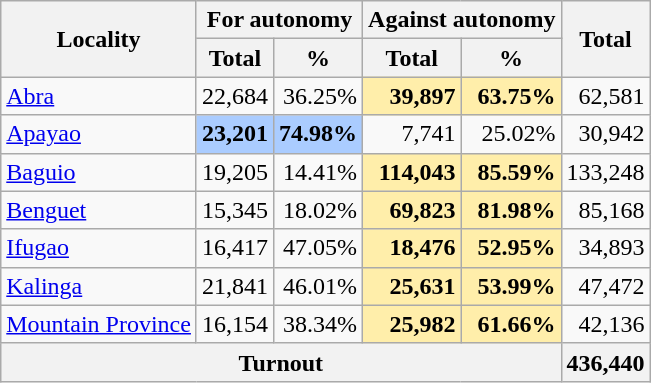<table class="wikitable" style="text-align:right;">
<tr>
<th rowspan="2">Locality</th>
<th colspan="2">For autonomy</th>
<th colspan="2">Against autonomy</th>
<th rowspan="2">Total</th>
</tr>
<tr>
<th>Total</th>
<th>%</th>
<th>Total</th>
<th>%</th>
</tr>
<tr>
<td align="left"><a href='#'>Abra</a></td>
<td>22,684</td>
<td>36.25%</td>
<td style="background:#fea"><strong>39,897</strong></td>
<td style="background:#fea"><strong>63.75%</strong></td>
<td>62,581</td>
</tr>
<tr>
<td align="left"><a href='#'>Apayao</a></td>
<td style="background:#acf"><strong>23,201</strong></td>
<td style="background:#acf"><strong>74.98%</strong></td>
<td>7,741</td>
<td>25.02%</td>
<td>30,942</td>
</tr>
<tr>
<td align="left"><a href='#'>Baguio</a></td>
<td>19,205</td>
<td>14.41%</td>
<td style="background:#fea"><strong>114,043</strong></td>
<td style="background:#fea"><strong>85.59%</strong></td>
<td>133,248</td>
</tr>
<tr>
<td align="left"><a href='#'>Benguet</a></td>
<td>15,345</td>
<td>18.02%</td>
<td style="background:#fea"><strong>69,823</strong></td>
<td style="background:#fea"><strong>81.98%</strong></td>
<td>85,168</td>
</tr>
<tr>
<td align="left"><a href='#'>Ifugao</a></td>
<td>16,417</td>
<td>47.05%</td>
<td style="background:#fea"><strong>18,476</strong></td>
<td style="background:#fea"><strong>52.95%</strong></td>
<td>34,893</td>
</tr>
<tr>
<td align="left"><a href='#'>Kalinga</a></td>
<td>21,841</td>
<td>46.01%</td>
<td style="background:#fea"><strong>25,631</strong></td>
<td style="background:#fea"><strong>53.99%</strong></td>
<td>47,472</td>
</tr>
<tr>
<td align="left"><a href='#'>Mountain Province</a></td>
<td>16,154</td>
<td>38.34%</td>
<td style="background:#fea"><strong>25,982</strong></td>
<td style="background:#fea"><strong>61.66%</strong></td>
<td>42,136</td>
</tr>
<tr>
<th colspan="5">Turnout</th>
<th>436,440</th>
</tr>
</table>
